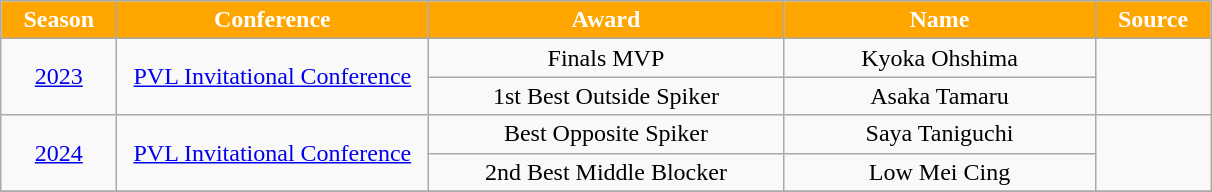<table class="wikitable">
<tr>
<th width=70px style="background: #FFA500; color: white; text-align: center"><strong>Season</strong></th>
<th width=200px style="background: #FFA500; color: White"><strong>Conference</strong></th>
<th width=230px style="background: #FFA500; color: White"><strong>Award</strong></th>
<th width=200px style="background: #FFA500; color: White"><strong>Name</strong></th>
<th width=70px style="background: #FFA500; color: White"><strong>Source</strong></th>
</tr>
<tr align=center>
<td rowspan=2><a href='#'>2023</a></td>
<td rowspan=2><a href='#'>PVL Invitational Conference</a></td>
<td>Finals MVP</td>
<td>Kyoka Ohshima</td>
<td rowspan=2><br></td>
</tr>
<tr align=center>
<td>1st Best Outside Spiker</td>
<td>Asaka Tamaru</td>
</tr>
<tr align=center>
<td rowspan=2><a href='#'>2024</a></td>
<td rowspan=2><a href='#'>PVL Invitational Conference</a></td>
<td>Best Opposite Spiker</td>
<td>Saya Taniguchi</td>
<td rowspan=2></td>
</tr>
<tr align=center>
<td>2nd Best Middle Blocker</td>
<td>Low Mei  Cing</td>
</tr>
<tr>
</tr>
</table>
